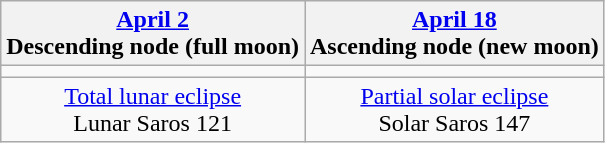<table class="wikitable">
<tr>
<th><a href='#'>April 2</a><br>Descending node (full moon)</th>
<th><a href='#'>April 18</a><br>Ascending node (new moon)</th>
</tr>
<tr>
<td></td>
<td></td>
</tr>
<tr align=center>
<td><a href='#'>Total lunar eclipse</a><br>Lunar Saros 121</td>
<td><a href='#'>Partial solar eclipse</a><br>Solar Saros 147</td>
</tr>
</table>
